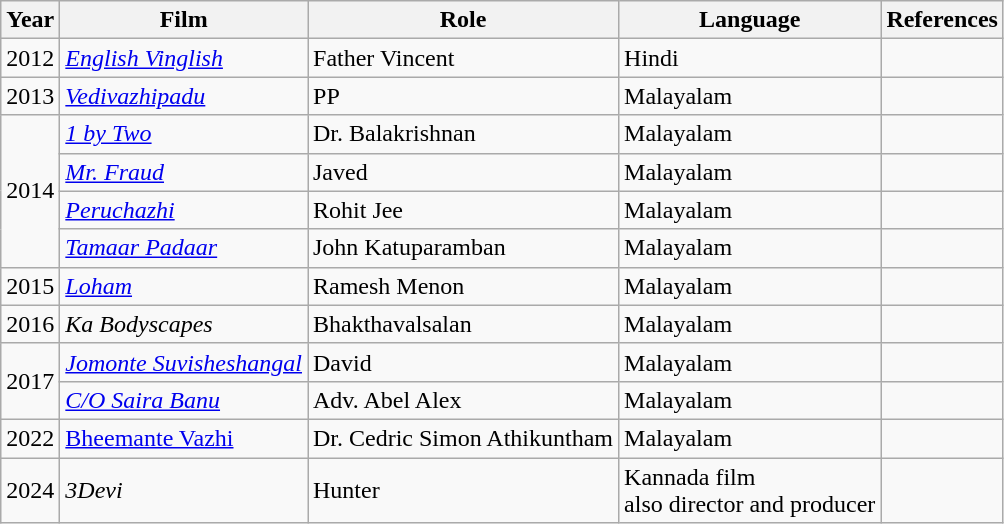<table class="wikitable">
<tr>
<th>Year</th>
<th>Film</th>
<th>Role</th>
<th>Language</th>
<th>References</th>
</tr>
<tr>
<td>2012</td>
<td><em><a href='#'>English Vinglish</a></em></td>
<td>Father Vincent</td>
<td>Hindi</td>
<td></td>
</tr>
<tr>
<td>2013</td>
<td><em><a href='#'>Vedivazhipadu</a></em></td>
<td>PP</td>
<td>Malayalam</td>
<td></td>
</tr>
<tr>
<td rowspan="4">2014</td>
<td><em><a href='#'>1 by Two</a></em></td>
<td>Dr. Balakrishnan</td>
<td>Malayalam</td>
<td></td>
</tr>
<tr>
<td><em><a href='#'>Mr. Fraud</a></em></td>
<td>Javed</td>
<td>Malayalam</td>
<td></td>
</tr>
<tr>
<td><em><a href='#'>Peruchazhi</a></em></td>
<td>Rohit Jee</td>
<td>Malayalam</td>
<td></td>
</tr>
<tr>
<td><em><a href='#'>Tamaar Padaar</a></em></td>
<td>John Katuparamban</td>
<td>Malayalam</td>
<td></td>
</tr>
<tr>
<td>2015</td>
<td><em><a href='#'>Loham</a></em></td>
<td>Ramesh Menon</td>
<td>Malayalam</td>
<td></td>
</tr>
<tr>
<td>2016</td>
<td><em>Ka Bodyscapes</em></td>
<td>Bhakthavalsalan</td>
<td>Malayalam</td>
<td></td>
</tr>
<tr>
<td rowspan="2">2017</td>
<td><em><a href='#'>Jomonte Suvisheshangal</a></em></td>
<td>David</td>
<td>Malayalam</td>
<td></td>
</tr>
<tr>
<td><em><a href='#'>C/O Saira Banu</a></em></td>
<td>Adv. Abel Alex</td>
<td>Malayalam</td>
<td></td>
</tr>
<tr>
<td>2022</td>
<td><a href='#'>Bheemante Vazhi</a></td>
<td>Dr. Cedric Simon Athikuntham</td>
<td>Malayalam</td>
<td></td>
</tr>
<tr>
<td>2024</td>
<td><em>3Devi</em></td>
<td>Hunter</td>
<td>Kannada film<br>also director and producer</td>
<td></td>
</tr>
</table>
